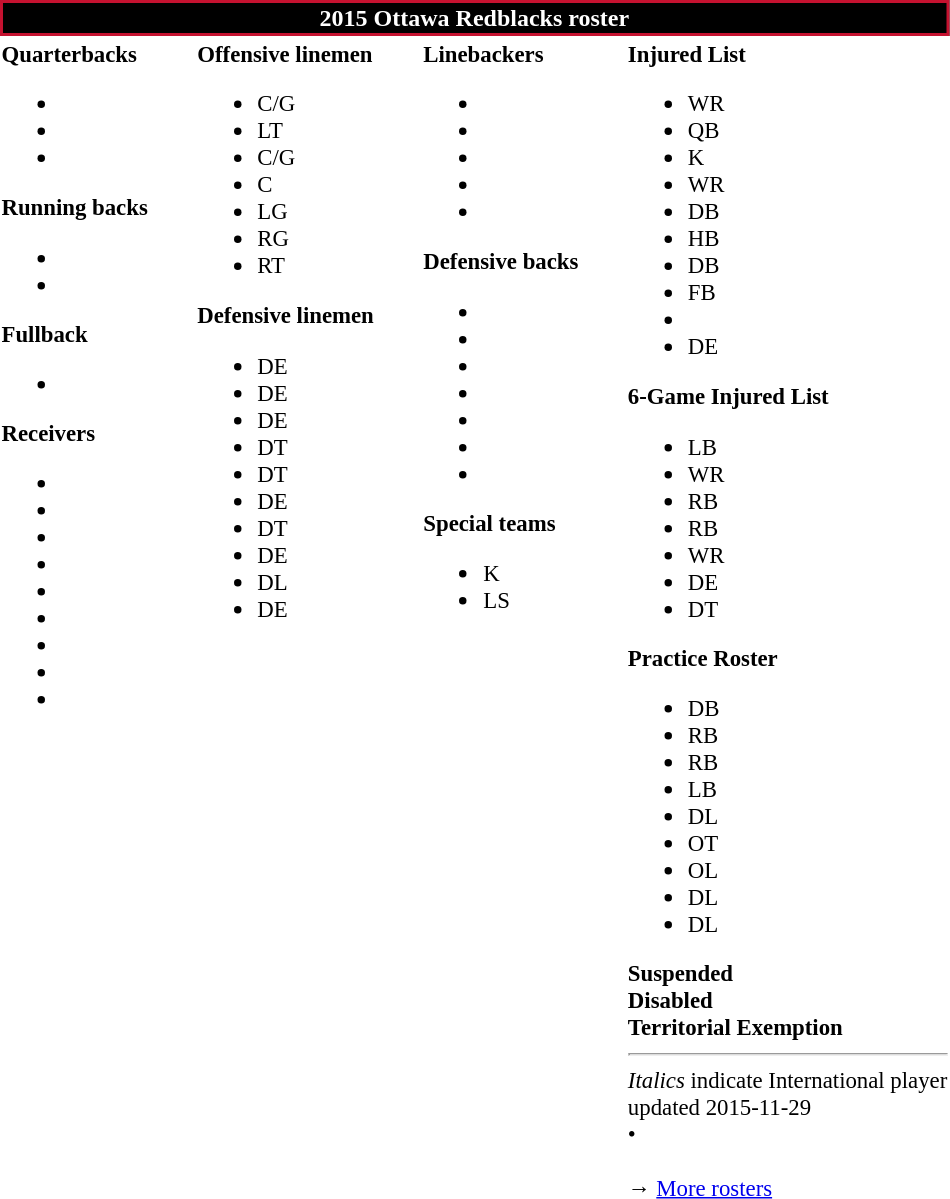<table class="toccolours" style="text-align: left;">
<tr>
<th colspan="9" style="background-color: black; color:white; border:2px solid #C51230; text-align: center">2015 Ottawa Redblacks roster</th>
</tr>
<tr>
<td style="font-size: 95%;vertical-align:top;"><strong>Quarterbacks</strong><br><ul><li></li><li></li><li></li></ul><strong>Running backs</strong><ul><li></li><li></li></ul><strong>Fullback</strong><ul><li></li></ul><strong>Receivers</strong><ul><li></li><li></li><li></li><li></li><li></li><li></li><li></li><li></li><li></li></ul></td>
<td style="width: 25px;"></td>
<td style="font-size: 95%;vertical-align:top;"><strong>Offensive linemen</strong><br><ul><li> C/G</li><li> LT</li><li> C/G</li><li> C</li><li> LG</li><li> RG</li><li> RT</li></ul><strong>Defensive linemen</strong><ul><li> DE</li><li> DE</li><li> DE</li><li> DT</li><li> DT</li><li> DE</li><li> DT</li><li> DE</li><li> DL</li><li> DE</li></ul></td>
<td style="width: 25px;"></td>
<td style="font-size: 95%;vertical-align:top;"><strong>Linebackers </strong><br><ul><li></li><li></li><li></li><li></li><li></li></ul><strong>Defensive backs</strong><ul><li></li><li></li><li></li><li></li><li></li><li></li><li></li></ul><strong>Special teams</strong><ul><li> K</li><li> LS</li></ul></td>
<td style="width: 25px;"></td>
<td style="font-size: 95%;vertical-align:top;"><strong>Injured List</strong><br><ul><li> WR</li><li> QB</li><li> K</li><li> WR</li><li> DB</li><li> HB</li><li> DB</li><li> FB</li><li></li><li> DE</li></ul><strong>6-Game Injured List</strong><ul><li> LB</li><li> WR</li><li> RB</li><li> RB</li><li> WR</li><li> DE</li><li> DT</li></ul><strong>Practice Roster</strong><ul><li> DB</li><li> RB</li><li> RB</li><li> LB</li><li> DL</li><li> OT</li><li> OL</li><li> DL</li><li> DL</li></ul><strong>Suspended</strong><br><strong>Disabled</strong><br><strong>Territorial Exemption</strong><br><hr>
<em>Italics</em> indicate International player<br>
<span></span> updated 2015-11-29<br>
<span></span> • <span></span><br>
<br>→ <a href='#'>More rosters</a></td>
</tr>
<tr>
</tr>
</table>
